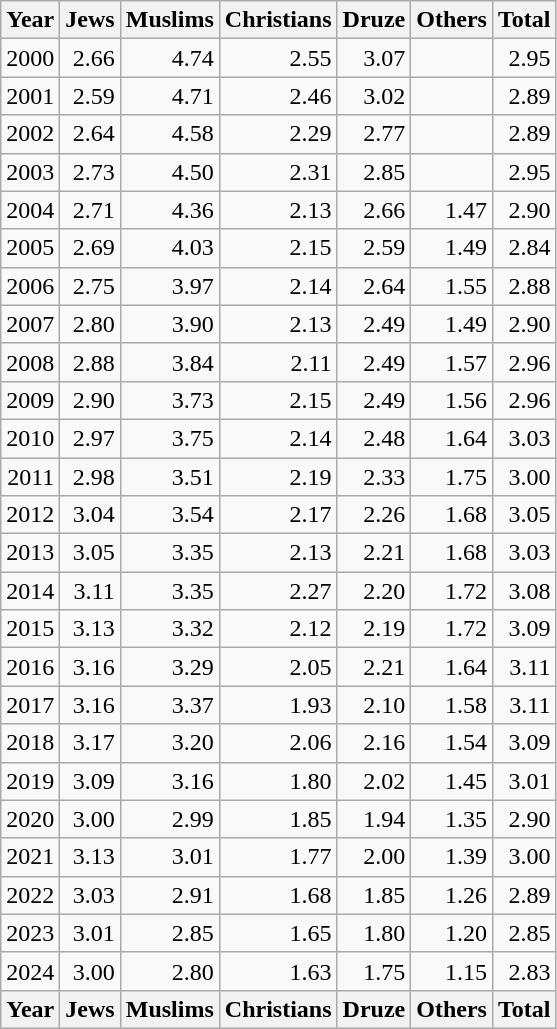<table class="wikitable mw-collapsible mw-collapsed" style="text-align:right;">
<tr>
<th>Year</th>
<th>Jews</th>
<th>Muslims</th>
<th>Christians</th>
<th>Druze</th>
<th>Others</th>
<th>Total</th>
</tr>
<tr>
<td>2000</td>
<td>2.66</td>
<td>4.74</td>
<td>2.55</td>
<td>3.07</td>
<td></td>
<td>2.95</td>
</tr>
<tr>
<td>2001</td>
<td>2.59</td>
<td>4.71</td>
<td>2.46</td>
<td>3.02</td>
<td></td>
<td>2.89</td>
</tr>
<tr>
<td>2002</td>
<td>2.64</td>
<td>4.58</td>
<td>2.29</td>
<td>2.77</td>
<td></td>
<td>2.89</td>
</tr>
<tr>
<td>2003</td>
<td>2.73</td>
<td>4.50</td>
<td>2.31</td>
<td>2.85</td>
<td></td>
<td>2.95</td>
</tr>
<tr>
<td>2004</td>
<td>2.71</td>
<td>4.36</td>
<td>2.13</td>
<td>2.66</td>
<td>1.47</td>
<td>2.90</td>
</tr>
<tr>
<td>2005</td>
<td>2.69</td>
<td>4.03</td>
<td>2.15</td>
<td>2.59</td>
<td>1.49</td>
<td>2.84</td>
</tr>
<tr>
<td>2006</td>
<td>2.75</td>
<td>3.97</td>
<td>2.14</td>
<td>2.64</td>
<td>1.55</td>
<td>2.88</td>
</tr>
<tr>
<td>2007</td>
<td>2.80</td>
<td>3.90</td>
<td>2.13</td>
<td>2.49</td>
<td>1.49</td>
<td>2.90</td>
</tr>
<tr>
<td>2008</td>
<td>2.88</td>
<td>3.84</td>
<td>2.11</td>
<td>2.49</td>
<td>1.57</td>
<td>2.96</td>
</tr>
<tr>
<td>2009</td>
<td>2.90</td>
<td>3.73</td>
<td>2.15</td>
<td>2.49</td>
<td>1.56</td>
<td>2.96</td>
</tr>
<tr>
<td>2010</td>
<td>2.97</td>
<td>3.75</td>
<td>2.14</td>
<td>2.48</td>
<td>1.64</td>
<td>3.03</td>
</tr>
<tr>
<td>2011</td>
<td>2.98</td>
<td>3.51</td>
<td>2.19</td>
<td>2.33</td>
<td>1.75</td>
<td>3.00</td>
</tr>
<tr>
<td>2012</td>
<td>3.04</td>
<td>3.54</td>
<td>2.17</td>
<td>2.26</td>
<td>1.68</td>
<td>3.05</td>
</tr>
<tr>
<td>2013</td>
<td>3.05</td>
<td>3.35</td>
<td>2.13</td>
<td>2.21</td>
<td>1.68</td>
<td>3.03</td>
</tr>
<tr>
<td>2014</td>
<td>3.11</td>
<td>3.35</td>
<td>2.27</td>
<td>2.20</td>
<td>1.72</td>
<td>3.08</td>
</tr>
<tr>
<td>2015</td>
<td>3.13</td>
<td>3.32</td>
<td>2.12</td>
<td>2.19</td>
<td>1.72</td>
<td>3.09</td>
</tr>
<tr>
<td>2016</td>
<td>3.16</td>
<td>3.29</td>
<td>2.05</td>
<td>2.21</td>
<td>1.64</td>
<td>3.11</td>
</tr>
<tr>
<td>2017</td>
<td>3.16</td>
<td>3.37</td>
<td>1.93</td>
<td>2.10</td>
<td>1.58</td>
<td>3.11</td>
</tr>
<tr>
<td>2018</td>
<td>3.17</td>
<td>3.20</td>
<td>2.06</td>
<td>2.16</td>
<td>1.54</td>
<td>3.09</td>
</tr>
<tr>
<td>2019</td>
<td>3.09</td>
<td>3.16</td>
<td>1.80</td>
<td>2.02</td>
<td>1.45</td>
<td>3.01</td>
</tr>
<tr>
<td>2020</td>
<td>3.00</td>
<td>2.99</td>
<td>1.85</td>
<td>1.94</td>
<td>1.35</td>
<td>2.90</td>
</tr>
<tr>
<td>2021</td>
<td>3.13</td>
<td>3.01</td>
<td>1.77</td>
<td>2.00</td>
<td>1.39</td>
<td>3.00</td>
</tr>
<tr>
<td>2022</td>
<td>3.03</td>
<td>2.91</td>
<td>1.68</td>
<td>1.85</td>
<td>1.26</td>
<td>2.89</td>
</tr>
<tr>
<td>2023</td>
<td>3.01</td>
<td>2.85</td>
<td>1.65</td>
<td>1.80</td>
<td>1.20</td>
<td>2.85</td>
</tr>
<tr>
<td>2024</td>
<td>3.00</td>
<td>2.80</td>
<td>1.63</td>
<td>1.75</td>
<td>1.15</td>
<td>2.83</td>
</tr>
<tr>
<th>Year</th>
<th>Jews</th>
<th>Muslims</th>
<th>Christians</th>
<th>Druze</th>
<th>Others</th>
<th>Total</th>
</tr>
</table>
